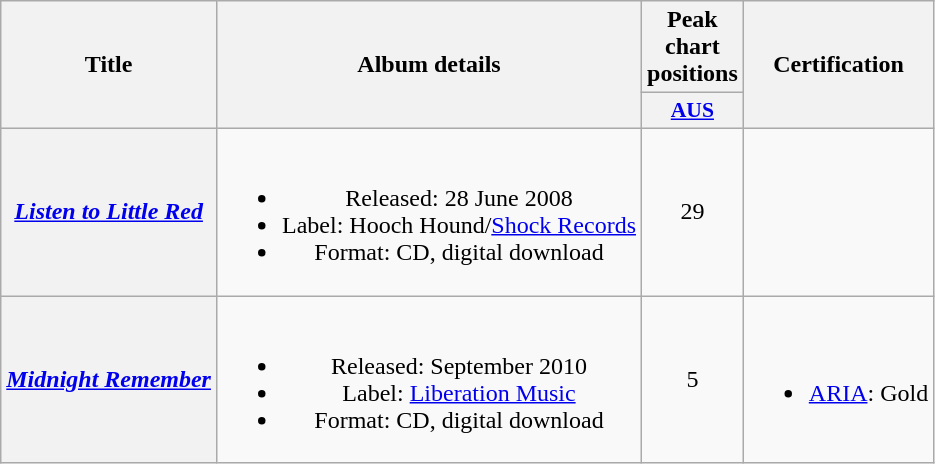<table class="wikitable plainrowheaders" style="text-align:center;">
<tr>
<th scope="col" rowspan="2">Title</th>
<th scope="col" rowspan="2">Album details</th>
<th scope="col">Peak chart<br>positions</th>
<th scope="col" rowspan="2">Certification</th>
</tr>
<tr>
<th scope="col" style="width:3em; font-size:90%;"><a href='#'>AUS</a><br></th>
</tr>
<tr>
<th scope="row"><em><a href='#'>Listen to Little Red</a></em></th>
<td><br><ul><li>Released: 28 June 2008</li><li>Label: Hooch Hound/<a href='#'>Shock Records</a></li><li>Format: CD, digital download</li></ul></td>
<td>29</td>
<td></td>
</tr>
<tr>
<th scope="row"><em><a href='#'>Midnight Remember</a></em></th>
<td><br><ul><li>Released: September 2010</li><li>Label: <a href='#'>Liberation Music</a></li><li>Format: CD, digital download</li></ul></td>
<td>5</td>
<td><br><ul><li><a href='#'>ARIA</a>: Gold</li></ul></td>
</tr>
</table>
